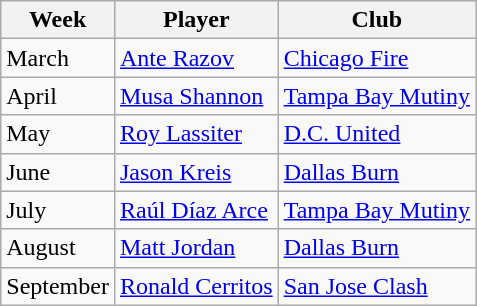<table class="wikitable">
<tr>
<th>Week</th>
<th>Player</th>
<th>Club</th>
</tr>
<tr>
<td>March</td>
<td> <a href='#'>Ante Razov</a></td>
<td><a href='#'>Chicago Fire</a></td>
</tr>
<tr>
<td>April</td>
<td> <a href='#'>Musa Shannon</a></td>
<td><a href='#'>Tampa Bay Mutiny</a></td>
</tr>
<tr>
<td>May</td>
<td> <a href='#'>Roy Lassiter</a></td>
<td><a href='#'>D.C. United</a></td>
</tr>
<tr>
<td>June</td>
<td> <a href='#'>Jason Kreis</a></td>
<td><a href='#'>Dallas Burn</a></td>
</tr>
<tr>
<td>July</td>
<td> <a href='#'>Raúl Díaz Arce</a></td>
<td><a href='#'>Tampa Bay Mutiny</a></td>
</tr>
<tr>
<td>August</td>
<td> <a href='#'>Matt Jordan</a></td>
<td><a href='#'>Dallas Burn</a></td>
</tr>
<tr>
<td>September</td>
<td> <a href='#'>Ronald Cerritos</a></td>
<td><a href='#'>San Jose Clash</a></td>
</tr>
</table>
